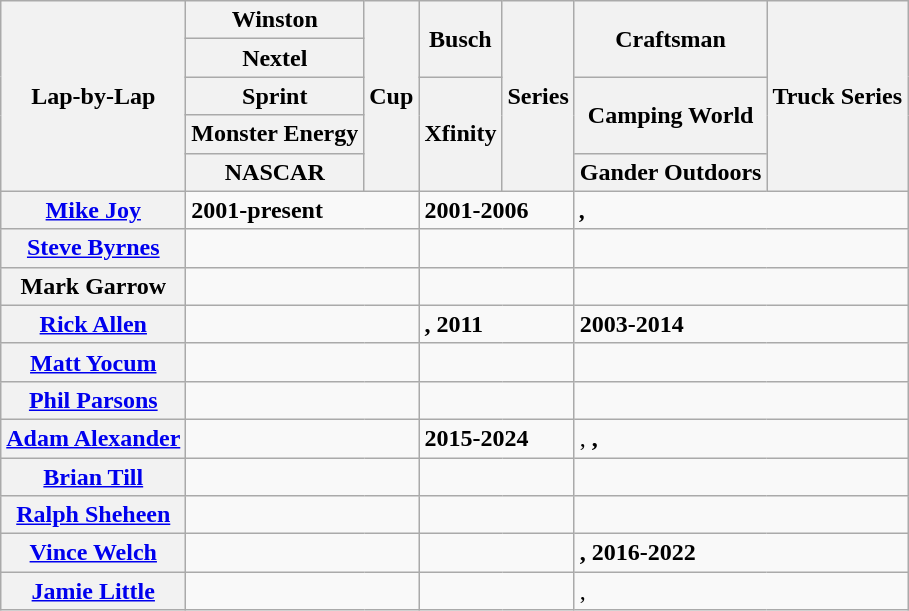<table class="wikitable sortable">
<tr>
<th rowspan=5>Lap-by-Lap</th>
<th>Winston</th>
<th rowspan=5>Cup</th>
<th rowspan=2>Busch</th>
<th rowspan=5>Series</th>
<th rowspan=2>Craftsman</th>
<th rowspan=5>Truck Series</th>
</tr>
<tr>
<th>Nextel</th>
</tr>
<tr>
<th>Sprint</th>
<th rowspan=3>Xfinity</th>
<th rowspan=2>Camping World</th>
</tr>
<tr>
<th>Monster Energy</th>
</tr>
<tr>
<th>NASCAR</th>
<th>Gander Outdoors</th>
</tr>
<tr>
<th><a href='#'>Mike Joy</a></th>
<td colspan=2><strong>2001-present</strong></td>
<td colspan=2><strong>2001-2006</strong></td>
<td colspan=2><strong><em>, </em></strong></td>
</tr>
<tr>
<th><a href='#'>Steve Byrnes</a></th>
<td colspan=2></td>
<td colspan=2><strong></strong></td>
<td colspan=2><strong></strong></td>
</tr>
<tr>
<th>Mark Garrow</th>
<td colspan=2></td>
<td colspan=2></td>
<td colspan=2></td>
</tr>
<tr>
<th><a href='#'>Rick Allen</a></th>
<td colspan=2></td>
<td colspan=2><strong>, 2011</strong></td>
<td colspan=2><strong>2003-2014</strong></td>
</tr>
<tr>
<th><a href='#'>Matt Yocum</a></th>
<td colspan=2></td>
<td colspan=2><strong></strong></td>
<td colspan=2></td>
</tr>
<tr>
<th><a href='#'>Phil Parsons</a></th>
<td colspan=2></td>
<td colspan=2><strong><em></em></strong></td>
<td colspan=2></td>
</tr>
<tr>
<th><a href='#'>Adam Alexander</a></th>
<td colspan=2></td>
<td colspan=2><strong>2015-2024</strong></td>
<td colspan=2>, <strong>, </strong></td>
</tr>
<tr>
<th><a href='#'>Brian Till</a></th>
<td colspan=2></td>
<td colspan=2></td>
<td colspan=2></td>
</tr>
<tr>
<th><a href='#'>Ralph Sheheen</a></th>
<td colspan=2></td>
<td colspan=2></td>
<td colspan=2></td>
</tr>
<tr>
<th><a href='#'>Vince Welch</a></th>
<td colspan=2></td>
<td colspan=2></td>
<td colspan=2><strong>, 2016-2022</strong></td>
</tr>
<tr>
<th><a href='#'>Jamie Little</a></th>
<td colspan=2></td>
<td colspan=2><strong><em></em></strong></td>
<td colspan=2><strong></strong>, <strong></strong></td>
</tr>
</table>
